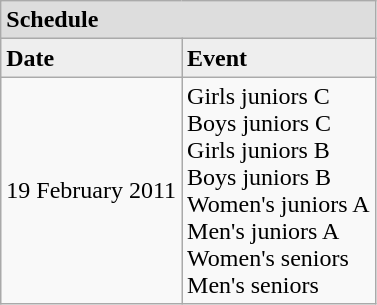<table class="wikitable">
<tr align=left bgcolor=#DDDDDD>
<td colspan=2><strong>Schedule</strong></td>
</tr>
<tr align=left bgcolor=#EEEEEE>
<td><strong>Date</strong></td>
<td><strong>Event</strong></td>
</tr>
<tr>
<td>19 February 2011</td>
<td>Girls juniors C<br>Boys juniors C<br>Girls juniors B<br>Boys juniors B<br>Women's juniors A<br>Men's juniors A<br>Women's seniors<br>Men's seniors</td>
</tr>
</table>
